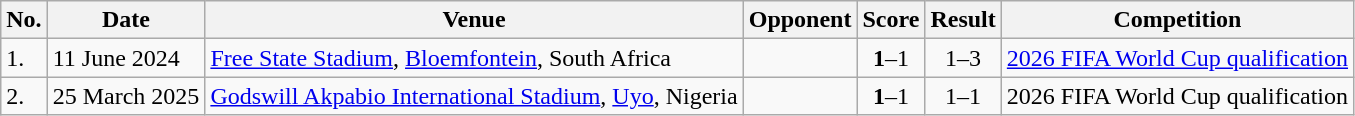<table class="wikitable">
<tr>
<th>No.</th>
<th>Date</th>
<th>Venue</th>
<th>Opponent</th>
<th>Score</th>
<th>Result</th>
<th>Competition</th>
</tr>
<tr>
<td>1.</td>
<td>11 June 2024</td>
<td><a href='#'>Free State Stadium</a>, <a href='#'>Bloemfontein</a>, South Africa</td>
<td></td>
<td align=center><strong>1</strong>–1</td>
<td align=center>1–3</td>
<td><a href='#'>2026 FIFA World Cup qualification</a></td>
</tr>
<tr>
<td>2.</td>
<td>25 March 2025</td>
<td><a href='#'>Godswill Akpabio International Stadium</a>, <a href='#'>Uyo</a>, Nigeria</td>
<td></td>
<td align=center><strong>1</strong>–1</td>
<td align=center>1–1</td>
<td>2026 FIFA World Cup qualification</td>
</tr>
</table>
